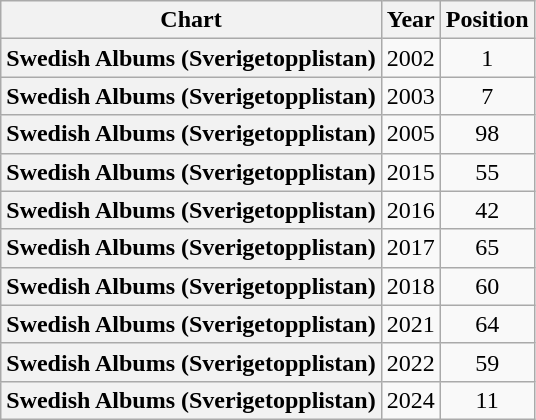<table class="wikitable plainrowheaders" style="text-align:center">
<tr>
<th scope="col">Chart</th>
<th scope="col">Year</th>
<th scope="col">Position</th>
</tr>
<tr>
<th scope="row">Swedish Albums (Sverigetopplistan)</th>
<td>2002</td>
<td>1</td>
</tr>
<tr>
<th scope="row">Swedish Albums (Sverigetopplistan)</th>
<td>2003</td>
<td>7</td>
</tr>
<tr>
<th scope="row">Swedish Albums (Sverigetopplistan)</th>
<td>2005</td>
<td>98</td>
</tr>
<tr>
<th scope="row">Swedish Albums (Sverigetopplistan)</th>
<td>2015</td>
<td>55</td>
</tr>
<tr>
<th scope="row">Swedish Albums (Sverigetopplistan)</th>
<td>2016</td>
<td>42</td>
</tr>
<tr>
<th scope="row">Swedish Albums (Sverigetopplistan)</th>
<td>2017</td>
<td>65</td>
</tr>
<tr>
<th scope="row">Swedish Albums (Sverigetopplistan)</th>
<td>2018</td>
<td>60</td>
</tr>
<tr>
<th scope="row">Swedish Albums (Sverigetopplistan)</th>
<td>2021</td>
<td>64</td>
</tr>
<tr>
<th scope="row">Swedish Albums (Sverigetopplistan)</th>
<td>2022</td>
<td>59</td>
</tr>
<tr>
<th scope="row">Swedish Albums (Sverigetopplistan)</th>
<td>2024</td>
<td>11</td>
</tr>
</table>
